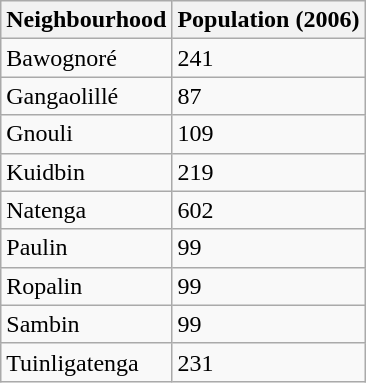<table class="wikitable">
<tr>
<th>Neighbourhood</th>
<th>Population (2006)</th>
</tr>
<tr>
<td>Bawognoré</td>
<td>241</td>
</tr>
<tr>
<td>Gangaolillé</td>
<td>87</td>
</tr>
<tr>
<td>Gnouli</td>
<td>109</td>
</tr>
<tr>
<td>Kuidbin</td>
<td>219</td>
</tr>
<tr>
<td>Natenga</td>
<td>602</td>
</tr>
<tr>
<td>Paulin</td>
<td>99</td>
</tr>
<tr>
<td>Ropalin</td>
<td>99</td>
</tr>
<tr>
<td>Sambin</td>
<td>99</td>
</tr>
<tr>
<td>Tuinligatenga</td>
<td>231</td>
</tr>
</table>
